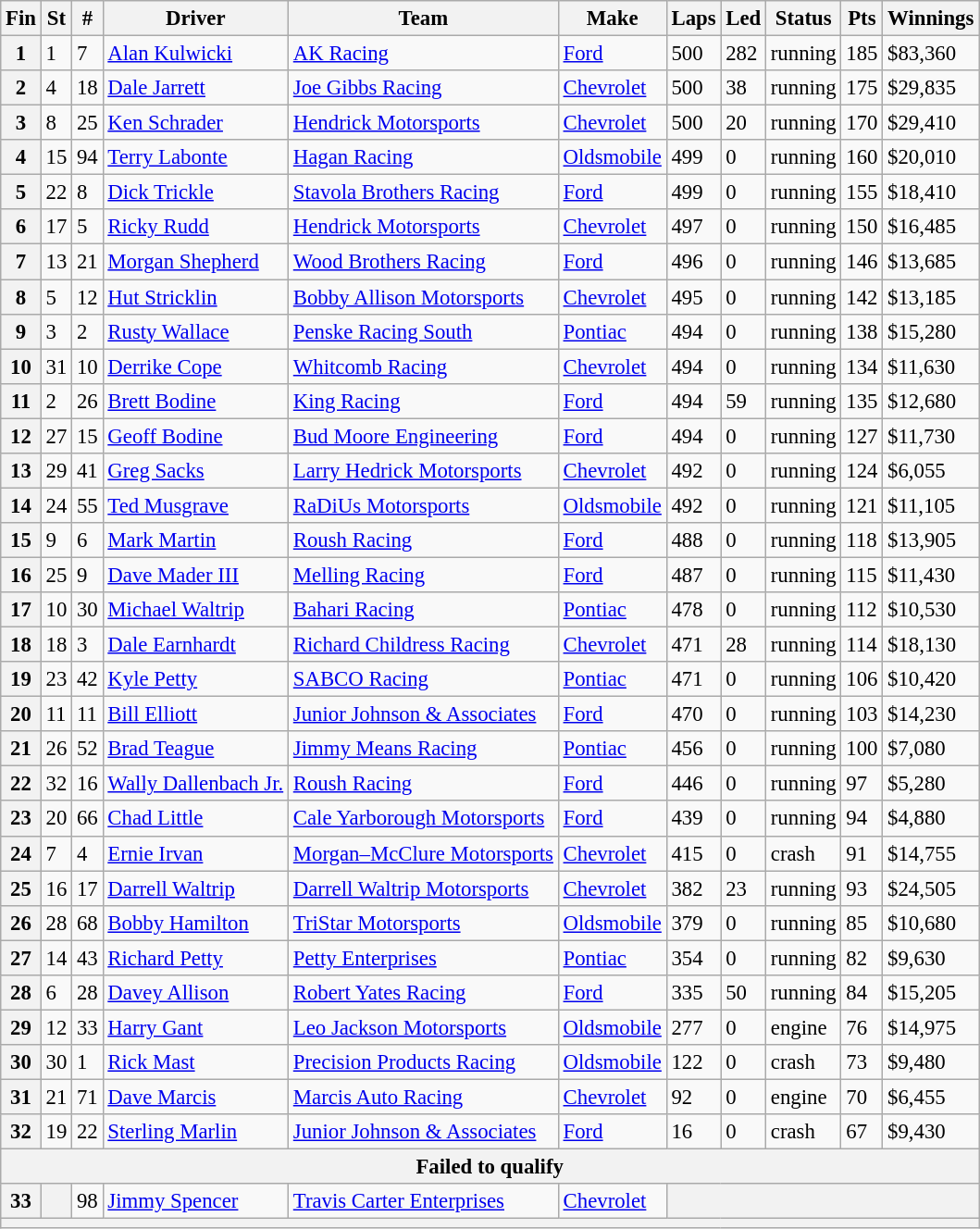<table class="wikitable" style="font-size:95%">
<tr>
<th>Fin</th>
<th>St</th>
<th>#</th>
<th>Driver</th>
<th>Team</th>
<th>Make</th>
<th>Laps</th>
<th>Led</th>
<th>Status</th>
<th>Pts</th>
<th>Winnings</th>
</tr>
<tr>
<th>1</th>
<td>1</td>
<td>7</td>
<td><a href='#'>Alan Kulwicki</a></td>
<td><a href='#'>AK Racing</a></td>
<td><a href='#'>Ford</a></td>
<td>500</td>
<td>282</td>
<td>running</td>
<td>185</td>
<td>$83,360</td>
</tr>
<tr>
<th>2</th>
<td>4</td>
<td>18</td>
<td><a href='#'>Dale Jarrett</a></td>
<td><a href='#'>Joe Gibbs Racing</a></td>
<td><a href='#'>Chevrolet</a></td>
<td>500</td>
<td>38</td>
<td>running</td>
<td>175</td>
<td>$29,835</td>
</tr>
<tr>
<th>3</th>
<td>8</td>
<td>25</td>
<td><a href='#'>Ken Schrader</a></td>
<td><a href='#'>Hendrick Motorsports</a></td>
<td><a href='#'>Chevrolet</a></td>
<td>500</td>
<td>20</td>
<td>running</td>
<td>170</td>
<td>$29,410</td>
</tr>
<tr>
<th>4</th>
<td>15</td>
<td>94</td>
<td><a href='#'>Terry Labonte</a></td>
<td><a href='#'>Hagan Racing</a></td>
<td><a href='#'>Oldsmobile</a></td>
<td>499</td>
<td>0</td>
<td>running</td>
<td>160</td>
<td>$20,010</td>
</tr>
<tr>
<th>5</th>
<td>22</td>
<td>8</td>
<td><a href='#'>Dick Trickle</a></td>
<td><a href='#'>Stavola Brothers Racing</a></td>
<td><a href='#'>Ford</a></td>
<td>499</td>
<td>0</td>
<td>running</td>
<td>155</td>
<td>$18,410</td>
</tr>
<tr>
<th>6</th>
<td>17</td>
<td>5</td>
<td><a href='#'>Ricky Rudd</a></td>
<td><a href='#'>Hendrick Motorsports</a></td>
<td><a href='#'>Chevrolet</a></td>
<td>497</td>
<td>0</td>
<td>running</td>
<td>150</td>
<td>$16,485</td>
</tr>
<tr>
<th>7</th>
<td>13</td>
<td>21</td>
<td><a href='#'>Morgan Shepherd</a></td>
<td><a href='#'>Wood Brothers Racing</a></td>
<td><a href='#'>Ford</a></td>
<td>496</td>
<td>0</td>
<td>running</td>
<td>146</td>
<td>$13,685</td>
</tr>
<tr>
<th>8</th>
<td>5</td>
<td>12</td>
<td><a href='#'>Hut Stricklin</a></td>
<td><a href='#'>Bobby Allison Motorsports</a></td>
<td><a href='#'>Chevrolet</a></td>
<td>495</td>
<td>0</td>
<td>running</td>
<td>142</td>
<td>$13,185</td>
</tr>
<tr>
<th>9</th>
<td>3</td>
<td>2</td>
<td><a href='#'>Rusty Wallace</a></td>
<td><a href='#'>Penske Racing South</a></td>
<td><a href='#'>Pontiac</a></td>
<td>494</td>
<td>0</td>
<td>running</td>
<td>138</td>
<td>$15,280</td>
</tr>
<tr>
<th>10</th>
<td>31</td>
<td>10</td>
<td><a href='#'>Derrike Cope</a></td>
<td><a href='#'>Whitcomb Racing</a></td>
<td><a href='#'>Chevrolet</a></td>
<td>494</td>
<td>0</td>
<td>running</td>
<td>134</td>
<td>$11,630</td>
</tr>
<tr>
<th>11</th>
<td>2</td>
<td>26</td>
<td><a href='#'>Brett Bodine</a></td>
<td><a href='#'>King Racing</a></td>
<td><a href='#'>Ford</a></td>
<td>494</td>
<td>59</td>
<td>running</td>
<td>135</td>
<td>$12,680</td>
</tr>
<tr>
<th>12</th>
<td>27</td>
<td>15</td>
<td><a href='#'>Geoff Bodine</a></td>
<td><a href='#'>Bud Moore Engineering</a></td>
<td><a href='#'>Ford</a></td>
<td>494</td>
<td>0</td>
<td>running</td>
<td>127</td>
<td>$11,730</td>
</tr>
<tr>
<th>13</th>
<td>29</td>
<td>41</td>
<td><a href='#'>Greg Sacks</a></td>
<td><a href='#'>Larry Hedrick Motorsports</a></td>
<td><a href='#'>Chevrolet</a></td>
<td>492</td>
<td>0</td>
<td>running</td>
<td>124</td>
<td>$6,055</td>
</tr>
<tr>
<th>14</th>
<td>24</td>
<td>55</td>
<td><a href='#'>Ted Musgrave</a></td>
<td><a href='#'>RaDiUs Motorsports</a></td>
<td><a href='#'>Oldsmobile</a></td>
<td>492</td>
<td>0</td>
<td>running</td>
<td>121</td>
<td>$11,105</td>
</tr>
<tr>
<th>15</th>
<td>9</td>
<td>6</td>
<td><a href='#'>Mark Martin</a></td>
<td><a href='#'>Roush Racing</a></td>
<td><a href='#'>Ford</a></td>
<td>488</td>
<td>0</td>
<td>running</td>
<td>118</td>
<td>$13,905</td>
</tr>
<tr>
<th>16</th>
<td>25</td>
<td>9</td>
<td><a href='#'>Dave Mader III</a></td>
<td><a href='#'>Melling Racing</a></td>
<td><a href='#'>Ford</a></td>
<td>487</td>
<td>0</td>
<td>running</td>
<td>115</td>
<td>$11,430</td>
</tr>
<tr>
<th>17</th>
<td>10</td>
<td>30</td>
<td><a href='#'>Michael Waltrip</a></td>
<td><a href='#'>Bahari Racing</a></td>
<td><a href='#'>Pontiac</a></td>
<td>478</td>
<td>0</td>
<td>running</td>
<td>112</td>
<td>$10,530</td>
</tr>
<tr>
<th>18</th>
<td>18</td>
<td>3</td>
<td><a href='#'>Dale Earnhardt</a></td>
<td><a href='#'>Richard Childress Racing</a></td>
<td><a href='#'>Chevrolet</a></td>
<td>471</td>
<td>28</td>
<td>running</td>
<td>114</td>
<td>$18,130</td>
</tr>
<tr>
<th>19</th>
<td>23</td>
<td>42</td>
<td><a href='#'>Kyle Petty</a></td>
<td><a href='#'>SABCO Racing</a></td>
<td><a href='#'>Pontiac</a></td>
<td>471</td>
<td>0</td>
<td>running</td>
<td>106</td>
<td>$10,420</td>
</tr>
<tr>
<th>20</th>
<td>11</td>
<td>11</td>
<td><a href='#'>Bill Elliott</a></td>
<td><a href='#'>Junior Johnson & Associates</a></td>
<td><a href='#'>Ford</a></td>
<td>470</td>
<td>0</td>
<td>running</td>
<td>103</td>
<td>$14,230</td>
</tr>
<tr>
<th>21</th>
<td>26</td>
<td>52</td>
<td><a href='#'>Brad Teague</a></td>
<td><a href='#'>Jimmy Means Racing</a></td>
<td><a href='#'>Pontiac</a></td>
<td>456</td>
<td>0</td>
<td>running</td>
<td>100</td>
<td>$7,080</td>
</tr>
<tr>
<th>22</th>
<td>32</td>
<td>16</td>
<td><a href='#'>Wally Dallenbach Jr.</a></td>
<td><a href='#'>Roush Racing</a></td>
<td><a href='#'>Ford</a></td>
<td>446</td>
<td>0</td>
<td>running</td>
<td>97</td>
<td>$5,280</td>
</tr>
<tr>
<th>23</th>
<td>20</td>
<td>66</td>
<td><a href='#'>Chad Little</a></td>
<td><a href='#'>Cale Yarborough Motorsports</a></td>
<td><a href='#'>Ford</a></td>
<td>439</td>
<td>0</td>
<td>running</td>
<td>94</td>
<td>$4,880</td>
</tr>
<tr>
<th>24</th>
<td>7</td>
<td>4</td>
<td><a href='#'>Ernie Irvan</a></td>
<td><a href='#'>Morgan–McClure Motorsports</a></td>
<td><a href='#'>Chevrolet</a></td>
<td>415</td>
<td>0</td>
<td>crash</td>
<td>91</td>
<td>$14,755</td>
</tr>
<tr>
<th>25</th>
<td>16</td>
<td>17</td>
<td><a href='#'>Darrell Waltrip</a></td>
<td><a href='#'>Darrell Waltrip Motorsports</a></td>
<td><a href='#'>Chevrolet</a></td>
<td>382</td>
<td>23</td>
<td>running</td>
<td>93</td>
<td>$24,505</td>
</tr>
<tr>
<th>26</th>
<td>28</td>
<td>68</td>
<td><a href='#'>Bobby Hamilton</a></td>
<td><a href='#'>TriStar Motorsports</a></td>
<td><a href='#'>Oldsmobile</a></td>
<td>379</td>
<td>0</td>
<td>running</td>
<td>85</td>
<td>$10,680</td>
</tr>
<tr>
<th>27</th>
<td>14</td>
<td>43</td>
<td><a href='#'>Richard Petty</a></td>
<td><a href='#'>Petty Enterprises</a></td>
<td><a href='#'>Pontiac</a></td>
<td>354</td>
<td>0</td>
<td>running</td>
<td>82</td>
<td>$9,630</td>
</tr>
<tr>
<th>28</th>
<td>6</td>
<td>28</td>
<td><a href='#'>Davey Allison</a></td>
<td><a href='#'>Robert Yates Racing</a></td>
<td><a href='#'>Ford</a></td>
<td>335</td>
<td>50</td>
<td>running</td>
<td>84</td>
<td>$15,205</td>
</tr>
<tr>
<th>29</th>
<td>12</td>
<td>33</td>
<td><a href='#'>Harry Gant</a></td>
<td><a href='#'>Leo Jackson Motorsports</a></td>
<td><a href='#'>Oldsmobile</a></td>
<td>277</td>
<td>0</td>
<td>engine</td>
<td>76</td>
<td>$14,975</td>
</tr>
<tr>
<th>30</th>
<td>30</td>
<td>1</td>
<td><a href='#'>Rick Mast</a></td>
<td><a href='#'>Precision Products Racing</a></td>
<td><a href='#'>Oldsmobile</a></td>
<td>122</td>
<td>0</td>
<td>crash</td>
<td>73</td>
<td>$9,480</td>
</tr>
<tr>
<th>31</th>
<td>21</td>
<td>71</td>
<td><a href='#'>Dave Marcis</a></td>
<td><a href='#'>Marcis Auto Racing</a></td>
<td><a href='#'>Chevrolet</a></td>
<td>92</td>
<td>0</td>
<td>engine</td>
<td>70</td>
<td>$6,455</td>
</tr>
<tr>
<th>32</th>
<td>19</td>
<td>22</td>
<td><a href='#'>Sterling Marlin</a></td>
<td><a href='#'>Junior Johnson & Associates</a></td>
<td><a href='#'>Ford</a></td>
<td>16</td>
<td>0</td>
<td>crash</td>
<td>67</td>
<td>$9,430</td>
</tr>
<tr>
<th colspan="11">Failed to qualify</th>
</tr>
<tr>
<th>33</th>
<th></th>
<td>98</td>
<td><a href='#'>Jimmy Spencer</a></td>
<td><a href='#'>Travis Carter Enterprises</a></td>
<td><a href='#'>Chevrolet</a></td>
<th colspan="5"></th>
</tr>
<tr>
<th colspan="11"></th>
</tr>
</table>
